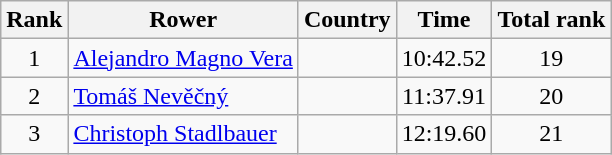<table class="wikitable" style="text-align:center">
<tr>
<th>Rank</th>
<th>Rower</th>
<th>Country</th>
<th>Time</th>
<th>Total rank</th>
</tr>
<tr>
<td>1</td>
<td align="left"><a href='#'>Alejandro Magno Vera</a></td>
<td align="left"></td>
<td>10:42.52</td>
<td>19</td>
</tr>
<tr>
<td>2</td>
<td align="left"><a href='#'>Tomáš Nevěčný</a></td>
<td align="left"></td>
<td>11:37.91</td>
<td>20</td>
</tr>
<tr>
<td>3</td>
<td align="left"><a href='#'>Christoph Stadlbauer</a></td>
<td align="left"></td>
<td>12:19.60</td>
<td>21</td>
</tr>
</table>
